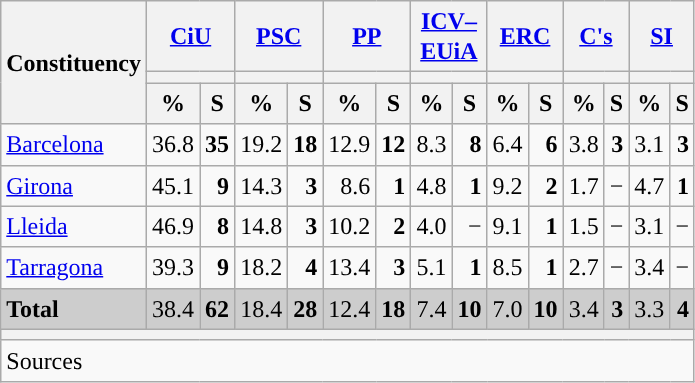<table class="wikitable sortable" style="text-align:right; line-height:20px;">
<tr>
<th rowspan="3">Constituency</th>
<th colspan="2" width="30px" class="unsortable"><a href='#'>CiU</a></th>
<th colspan="2" width="30px" class="unsortable"><a href='#'>PSC</a></th>
<th colspan="2" width="30px" class="unsortable"><a href='#'>PP</a></th>
<th colspan="2" width="30px" class="unsortable"><a href='#'>ICV–EUiA</a></th>
<th colspan="2" width="30px" class="unsortable"><a href='#'>ERC</a></th>
<th colspan="2" width="30px" class="unsortable"><a href='#'>C's</a></th>
<th colspan="2" width="30px" class="unsortable"><a href='#'>SI</a></th>
</tr>
<tr>
<th colspan="2" style="background:"></th>
<th colspan="2" style="background:"></th>
<th colspan="2" style="background:"></th>
<th colspan="2" style="background:"></th>
<th colspan="2" style="background:"></th>
<th colspan="2" style="background:"></th>
<th colspan="2" style="background:"></th>
</tr>
<tr>
<th data-sort-type="number">%</th>
<th data-sort-type="number">S</th>
<th data-sort-type="number">%</th>
<th data-sort-type="number">S</th>
<th data-sort-type="number">%</th>
<th data-sort-type="number">S</th>
<th data-sort-type="number">%</th>
<th data-sort-type="number">S</th>
<th data-sort-type="number">%</th>
<th data-sort-type="number">S</th>
<th data-sort-type="number">%</th>
<th data-sort-type="number">S</th>
<th data-sort-type="number">%</th>
<th data-sort-type="number">S</th>
</tr>
<tr>
<td align="left"><a href='#'>Barcelona</a></td>
<td style="background:">36.8</td>
<td><strong>35</strong></td>
<td>19.2</td>
<td><strong>18</strong></td>
<td>12.9</td>
<td><strong>12</strong></td>
<td>8.3</td>
<td><strong>8</strong></td>
<td>6.4</td>
<td><strong>6</strong></td>
<td>3.8</td>
<td><strong>3</strong></td>
<td>3.1</td>
<td><strong>3</strong></td>
</tr>
<tr>
<td align="left"><a href='#'>Girona</a></td>
<td style="background:">45.1</td>
<td><strong>9</strong></td>
<td>14.3</td>
<td><strong>3</strong></td>
<td>8.6</td>
<td><strong>1</strong></td>
<td>4.8</td>
<td><strong>1</strong></td>
<td>9.2</td>
<td><strong>2</strong></td>
<td>1.7</td>
<td>−</td>
<td>4.7</td>
<td><strong>1</strong></td>
</tr>
<tr>
<td align="left"><a href='#'>Lleida</a></td>
<td style="background:">46.9</td>
<td><strong>8</strong></td>
<td>14.8</td>
<td><strong>3</strong></td>
<td>10.2</td>
<td><strong>2</strong></td>
<td>4.0</td>
<td>−</td>
<td>9.1</td>
<td><strong>1</strong></td>
<td>1.5</td>
<td>−</td>
<td>3.1</td>
<td>−</td>
</tr>
<tr>
<td align="left"><a href='#'>Tarragona</a></td>
<td style="background:">39.3</td>
<td><strong>9</strong></td>
<td>18.2</td>
<td><strong>4</strong></td>
<td>13.4</td>
<td><strong>3</strong></td>
<td>5.1</td>
<td><strong>1</strong></td>
<td>8.5</td>
<td><strong>1</strong></td>
<td>2.7</td>
<td>−</td>
<td>3.4</td>
<td>−</td>
</tr>
<tr style="background:#CDCDCD;">
<td align="left"><strong>Total</strong></td>
<td style="background:">38.4</td>
<td><strong>62</strong></td>
<td>18.4</td>
<td><strong>28</strong></td>
<td>12.4</td>
<td><strong>18</strong></td>
<td>7.4</td>
<td><strong>10</strong></td>
<td>7.0</td>
<td><strong>10</strong></td>
<td>3.4</td>
<td><strong>3</strong></td>
<td>3.3</td>
<td><strong>4</strong></td>
</tr>
<tr>
<th colspan="15"></th>
</tr>
<tr>
<th style="text-align:left; font-weight:normal; background:#F9F9F9" colspan="15">Sources</th>
</tr>
</table>
